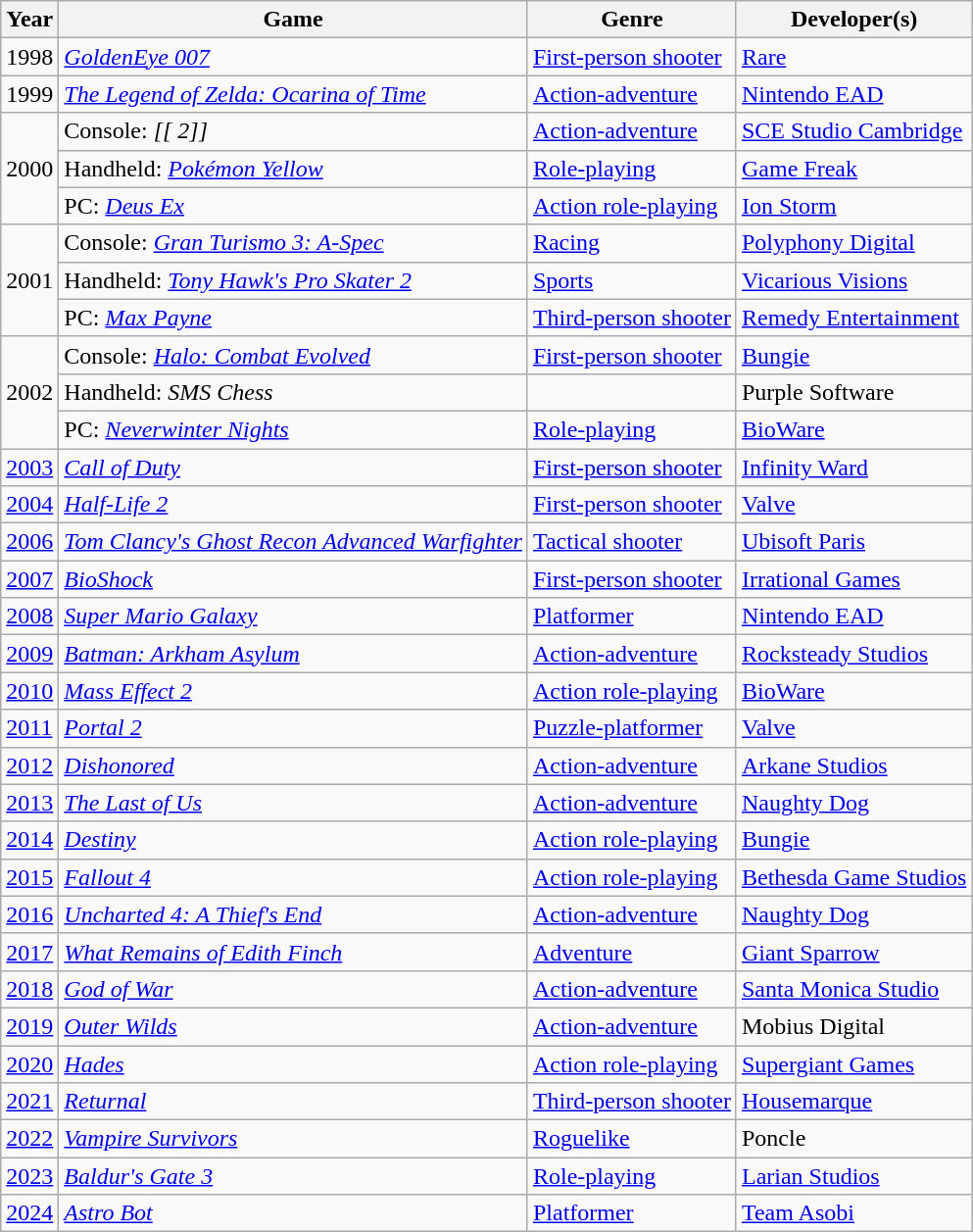<table class="wikitable">
<tr>
<th>Year</th>
<th>Game</th>
<th>Genre</th>
<th>Developer(s)</th>
</tr>
<tr>
<td>1998</td>
<td><em><a href='#'>GoldenEye 007</a></em></td>
<td><a href='#'>First-person shooter</a></td>
<td><a href='#'>Rare</a></td>
</tr>
<tr>
<td>1999</td>
<td><em><a href='#'>The Legend of Zelda: Ocarina of Time</a></em></td>
<td><a href='#'>Action-adventure</a></td>
<td><a href='#'>Nintendo EAD</a></td>
</tr>
<tr>
<td rowspan="3">2000</td>
<td>Console: <em>[[ 2]]</em></td>
<td><a href='#'>Action-adventure</a></td>
<td><a href='#'>SCE Studio Cambridge</a></td>
</tr>
<tr>
<td>Handheld: <em><a href='#'>Pokémon Yellow</a></em></td>
<td><a href='#'>Role-playing</a></td>
<td><a href='#'>Game Freak</a></td>
</tr>
<tr>
<td>PC: <em><a href='#'>Deus Ex</a></em></td>
<td><a href='#'>Action role-playing</a></td>
<td><a href='#'>Ion Storm</a></td>
</tr>
<tr>
<td rowspan="3">2001</td>
<td>Console: <em><a href='#'>Gran Turismo 3: A-Spec</a></em></td>
<td><a href='#'>Racing</a></td>
<td><a href='#'>Polyphony Digital</a></td>
</tr>
<tr>
<td>Handheld: <em><a href='#'>Tony Hawk's Pro Skater 2</a></em></td>
<td><a href='#'>Sports</a></td>
<td><a href='#'>Vicarious Visions</a></td>
</tr>
<tr>
<td>PC: <em><a href='#'>Max Payne</a></em></td>
<td><a href='#'>Third-person shooter</a></td>
<td><a href='#'>Remedy Entertainment</a></td>
</tr>
<tr>
<td rowspan="3">2002</td>
<td>Console: <em><a href='#'>Halo: Combat Evolved</a></em></td>
<td><a href='#'>First-person shooter</a></td>
<td><a href='#'>Bungie</a></td>
</tr>
<tr>
<td>Handheld: <em>SMS Chess</em></td>
<td></td>
<td>Purple Software</td>
</tr>
<tr>
<td>PC: <em><a href='#'>Neverwinter Nights</a></em></td>
<td><a href='#'>Role-playing</a></td>
<td><a href='#'>BioWare</a></td>
</tr>
<tr>
<td><a href='#'>2003</a></td>
<td><em><a href='#'>Call of Duty</a></em></td>
<td><a href='#'>First-person shooter</a></td>
<td><a href='#'>Infinity Ward</a></td>
</tr>
<tr>
<td><a href='#'>2004</a></td>
<td><em><a href='#'>Half-Life 2</a></em></td>
<td><a href='#'>First-person shooter</a></td>
<td><a href='#'>Valve</a></td>
</tr>
<tr>
<td><a href='#'>2006</a></td>
<td><em><a href='#'>Tom Clancy's Ghost Recon Advanced Warfighter</a></em></td>
<td><a href='#'>Tactical shooter</a></td>
<td><a href='#'>Ubisoft Paris</a></td>
</tr>
<tr>
<td><a href='#'>2007</a></td>
<td><em><a href='#'>BioShock</a></em></td>
<td><a href='#'>First-person shooter</a></td>
<td><a href='#'>Irrational Games</a></td>
</tr>
<tr>
<td><a href='#'>2008</a></td>
<td><em><a href='#'>Super Mario Galaxy</a></em></td>
<td><a href='#'>Platformer</a></td>
<td><a href='#'>Nintendo EAD</a></td>
</tr>
<tr>
<td><a href='#'>2009</a></td>
<td><em><a href='#'>Batman: Arkham Asylum</a></em></td>
<td><a href='#'>Action-adventure</a></td>
<td><a href='#'>Rocksteady Studios</a></td>
</tr>
<tr>
<td><a href='#'>2010</a></td>
<td><em><a href='#'>Mass Effect 2</a></em></td>
<td><a href='#'>Action role-playing</a></td>
<td><a href='#'>BioWare</a></td>
</tr>
<tr>
<td><a href='#'>2011</a></td>
<td><em><a href='#'>Portal 2</a></em></td>
<td><a href='#'>Puzzle-platformer</a></td>
<td><a href='#'>Valve</a></td>
</tr>
<tr>
<td><a href='#'>2012</a></td>
<td><em><a href='#'>Dishonored</a></em></td>
<td><a href='#'>Action-adventure</a></td>
<td><a href='#'>Arkane Studios</a></td>
</tr>
<tr>
<td><a href='#'>2013</a></td>
<td><em><a href='#'>The Last of Us</a></em></td>
<td><a href='#'>Action-adventure</a></td>
<td><a href='#'>Naughty Dog</a></td>
</tr>
<tr>
<td><a href='#'>2014</a></td>
<td><em><a href='#'>Destiny</a></em></td>
<td><a href='#'>Action role-playing</a></td>
<td><a href='#'>Bungie</a></td>
</tr>
<tr>
<td><a href='#'>2015</a></td>
<td><em><a href='#'>Fallout 4</a></em></td>
<td><a href='#'>Action role-playing</a></td>
<td><a href='#'>Bethesda Game Studios</a></td>
</tr>
<tr>
<td><a href='#'>2016</a></td>
<td><em><a href='#'>Uncharted 4: A Thief's End</a></em></td>
<td><a href='#'>Action-adventure</a></td>
<td><a href='#'>Naughty Dog</a></td>
</tr>
<tr>
<td><a href='#'>2017</a></td>
<td><em><a href='#'>What Remains of Edith Finch</a></em></td>
<td><a href='#'>Adventure</a></td>
<td><a href='#'>Giant Sparrow</a></td>
</tr>
<tr>
<td><a href='#'>2018</a></td>
<td><em><a href='#'>God of War</a></em></td>
<td><a href='#'>Action-adventure</a></td>
<td><a href='#'>Santa Monica Studio</a></td>
</tr>
<tr>
<td><a href='#'>2019</a></td>
<td><em><a href='#'>Outer Wilds</a></em></td>
<td><a href='#'>Action-adventure</a></td>
<td>Mobius Digital</td>
</tr>
<tr>
<td><a href='#'>2020</a></td>
<td><em><a href='#'>Hades</a></em></td>
<td><a href='#'>Action role-playing</a></td>
<td><a href='#'>Supergiant Games</a></td>
</tr>
<tr>
<td><a href='#'>2021</a></td>
<td><em><a href='#'>Returnal</a></em></td>
<td><a href='#'>Third-person shooter</a></td>
<td><a href='#'>Housemarque</a></td>
</tr>
<tr>
<td><a href='#'>2022</a></td>
<td><em><a href='#'>Vampire Survivors</a></em></td>
<td><a href='#'>Roguelike</a></td>
<td>Poncle</td>
</tr>
<tr>
<td><a href='#'>2023</a></td>
<td><em><a href='#'>Baldur's Gate 3</a></em></td>
<td><a href='#'>Role-playing</a></td>
<td><a href='#'>Larian Studios</a></td>
</tr>
<tr>
<td><a href='#'>2024</a></td>
<td><em><a href='#'>Astro Bot</a></em></td>
<td><a href='#'>Platformer</a></td>
<td><a href='#'>Team Asobi</a></td>
</tr>
</table>
